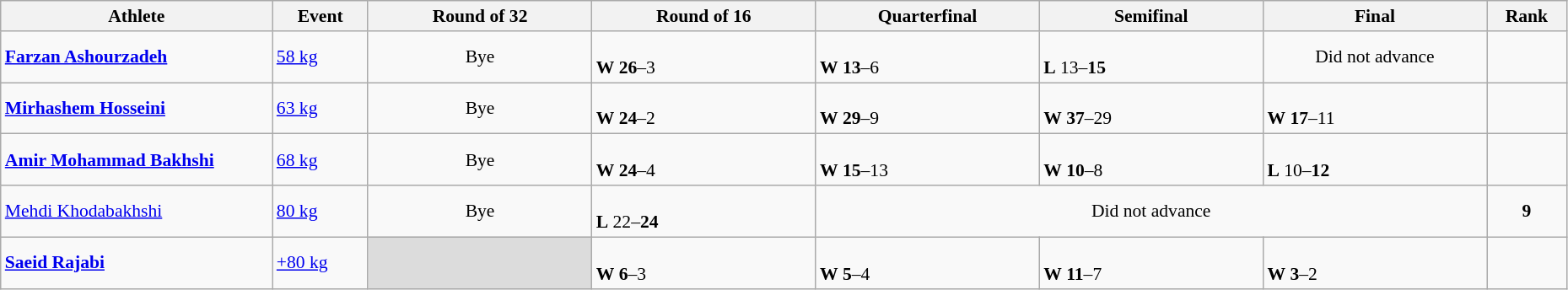<table class="wikitable" width="98%" style="text-align:left; font-size:90%">
<tr>
<th width="17%">Athlete</th>
<th width="6%">Event</th>
<th width="14%">Round of 32</th>
<th width="14%">Round of 16</th>
<th width="14%">Quarterfinal</th>
<th width="14%">Semifinal</th>
<th width="14%">Final</th>
<th width="5%">Rank</th>
</tr>
<tr>
<td><strong><a href='#'>Farzan Ashourzadeh</a></strong></td>
<td><a href='#'>58 kg</a></td>
<td align=center>Bye</td>
<td><br><strong>W</strong> <strong>26</strong>–3</td>
<td><br><strong>W</strong> <strong>13</strong>–6</td>
<td><br><strong>L</strong> 13–<strong>15</strong></td>
<td align=center>Did not advance</td>
<td align=center></td>
</tr>
<tr>
<td><strong><a href='#'>Mirhashem Hosseini</a></strong></td>
<td><a href='#'>63 kg</a></td>
<td align=center>Bye</td>
<td><br><strong>W</strong> <strong>24</strong>–2</td>
<td><br><strong>W</strong> <strong>29</strong>–9</td>
<td><br><strong>W</strong> <strong>37</strong>–29</td>
<td><br><strong>W</strong> <strong>17</strong>–11</td>
<td align=center></td>
</tr>
<tr>
<td><strong><a href='#'>Amir Mohammad Bakhshi</a></strong></td>
<td><a href='#'>68 kg</a></td>
<td align=center>Bye</td>
<td><br><strong>W</strong> <strong>24</strong>–4</td>
<td><br><strong>W</strong> <strong>15</strong>–13</td>
<td><br><strong>W</strong> <strong>10</strong>–8</td>
<td><br><strong>L</strong> 10–<strong>12</strong></td>
<td align=center></td>
</tr>
<tr>
<td><a href='#'>Mehdi Khodabakhshi</a></td>
<td><a href='#'>80 kg</a></td>
<td align=center>Bye</td>
<td><br><strong>L</strong> 22–<strong>24</strong></td>
<td align=center colspan=3>Did not advance</td>
<td align=center><strong>9</strong></td>
</tr>
<tr>
<td><strong><a href='#'>Saeid Rajabi</a></strong></td>
<td><a href='#'>+80 kg</a></td>
<td bgcolor=#DCDCDC></td>
<td><br><strong>W</strong> <strong>6</strong>–3</td>
<td><br><strong>W</strong> <strong>5</strong>–4</td>
<td><br><strong>W</strong> <strong>11</strong>–7</td>
<td><br><strong>W</strong> <strong>3</strong>–2</td>
<td align=center></td>
</tr>
</table>
